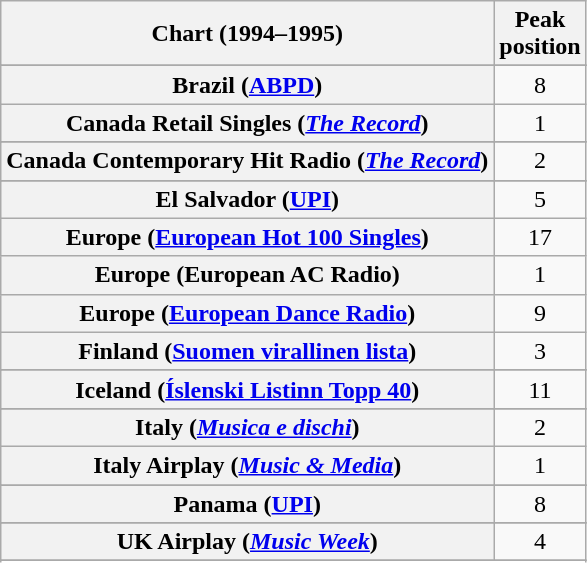<table class="wikitable sortable plainrowheaders" style="text-align:center">
<tr>
<th>Chart (1994–1995)</th>
<th>Peak<br>position</th>
</tr>
<tr>
</tr>
<tr>
</tr>
<tr>
</tr>
<tr>
<th scope="row">Brazil (<a href='#'>ABPD</a>)</th>
<td>8</td>
</tr>
<tr>
<th scope="row">Canada Retail Singles (<em><a href='#'>The Record</a></em>)</th>
<td>1</td>
</tr>
<tr>
</tr>
<tr>
</tr>
<tr>
<th scope="row">Canada Contemporary Hit Radio (<em><a href='#'>The Record</a></em>)</th>
<td>2</td>
</tr>
<tr>
</tr>
<tr>
<th scope="row">El Salvador (<a href='#'>UPI</a>)</th>
<td>5</td>
</tr>
<tr>
<th scope="row">Europe (<a href='#'>European Hot 100 Singles</a>)</th>
<td>17</td>
</tr>
<tr>
<th scope="row">Europe (European AC Radio)</th>
<td>1</td>
</tr>
<tr>
<th scope="row">Europe (<a href='#'>European Dance Radio</a>)</th>
<td>9</td>
</tr>
<tr>
<th scope="row">Finland (<a href='#'>Suomen virallinen lista</a>)</th>
<td>3</td>
</tr>
<tr>
</tr>
<tr>
</tr>
<tr>
<th scope="row">Iceland (<a href='#'>Íslenski Listinn Topp 40</a>)</th>
<td>11</td>
</tr>
<tr>
</tr>
<tr>
<th scope="row">Italy (<em><a href='#'>Musica e dischi</a></em>)</th>
<td>2</td>
</tr>
<tr>
<th scope="row">Italy Airplay (<em><a href='#'>Music & Media</a></em>)</th>
<td>1</td>
</tr>
<tr>
</tr>
<tr>
</tr>
<tr>
</tr>
<tr>
</tr>
<tr>
<th scope="row">Panama (<a href='#'>UPI</a>)</th>
<td>8</td>
</tr>
<tr>
</tr>
<tr>
</tr>
<tr>
</tr>
<tr>
</tr>
<tr>
<th scope="row">UK Airplay (<em><a href='#'>Music Week</a></em>)</th>
<td>4</td>
</tr>
<tr>
</tr>
<tr>
</tr>
<tr>
</tr>
<tr>
</tr>
<tr>
</tr>
<tr>
</tr>
<tr>
</tr>
</table>
